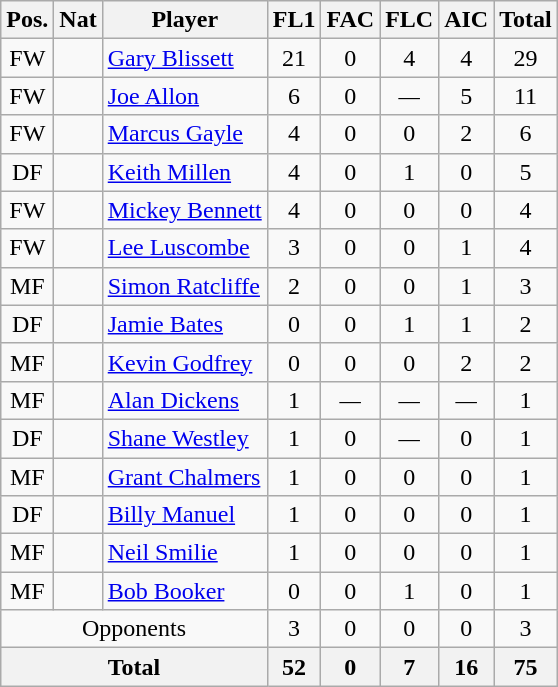<table class="wikitable"  style="text-align:center; border:1px #aaa solid;">
<tr>
<th>Pos.</th>
<th>Nat</th>
<th>Player</th>
<th>FL1</th>
<th>FAC</th>
<th>FLC</th>
<th>AIC</th>
<th>Total</th>
</tr>
<tr>
<td>FW</td>
<td></td>
<td style="text-align:left;"><a href='#'>Gary Blissett</a></td>
<td>21</td>
<td>0</td>
<td>4</td>
<td>4</td>
<td>29</td>
</tr>
<tr>
<td>FW</td>
<td></td>
<td style="text-align:left;"><a href='#'>Joe Allon</a></td>
<td>6</td>
<td>0</td>
<td><em>—</em></td>
<td>5</td>
<td>11</td>
</tr>
<tr>
<td>FW</td>
<td><em></em></td>
<td style="text-align:left;"><a href='#'>Marcus Gayle</a></td>
<td>4</td>
<td>0</td>
<td>0</td>
<td>2</td>
<td>6</td>
</tr>
<tr>
<td>DF</td>
<td></td>
<td style="text-align:left;"><a href='#'>Keith Millen</a></td>
<td>4</td>
<td>0</td>
<td>1</td>
<td>0</td>
<td>5</td>
</tr>
<tr>
<td>FW</td>
<td></td>
<td style="text-align:left;"><a href='#'>Mickey Bennett</a></td>
<td>4</td>
<td>0</td>
<td>0</td>
<td>0</td>
<td>4</td>
</tr>
<tr>
<td>FW</td>
<td></td>
<td style="text-align:left;"><a href='#'>Lee Luscombe</a></td>
<td>3</td>
<td>0</td>
<td>0</td>
<td>1</td>
<td>4</td>
</tr>
<tr>
<td>MF</td>
<td></td>
<td style="text-align:left;"><a href='#'>Simon Ratcliffe</a></td>
<td>2</td>
<td>0</td>
<td>0</td>
<td>1</td>
<td>3</td>
</tr>
<tr>
<td>DF</td>
<td></td>
<td style="text-align:left;"><a href='#'>Jamie Bates</a></td>
<td>0</td>
<td>0</td>
<td>1</td>
<td>1</td>
<td>2</td>
</tr>
<tr>
<td>MF</td>
<td></td>
<td style="text-align:left;"><a href='#'>Kevin Godfrey</a></td>
<td>0</td>
<td>0</td>
<td>0</td>
<td>2</td>
<td>2</td>
</tr>
<tr>
<td>MF</td>
<td></td>
<td style="text-align:left;"><a href='#'>Alan Dickens</a></td>
<td>1</td>
<td><em>—</em></td>
<td><em>—</em></td>
<td><em>—</em></td>
<td>1</td>
</tr>
<tr>
<td>DF</td>
<td></td>
<td style="text-align:left;"><a href='#'>Shane Westley</a></td>
<td>1</td>
<td>0</td>
<td><em>—</em></td>
<td>0</td>
<td>1</td>
</tr>
<tr>
<td>MF</td>
<td></td>
<td style="text-align:left;"><a href='#'>Grant Chalmers</a></td>
<td>1</td>
<td>0</td>
<td>0</td>
<td>0</td>
<td>1</td>
</tr>
<tr>
<td>DF</td>
<td></td>
<td style="text-align:left;"><a href='#'>Billy Manuel</a></td>
<td>1</td>
<td>0</td>
<td>0</td>
<td>0</td>
<td>1</td>
</tr>
<tr>
<td>MF</td>
<td></td>
<td style="text-align:left;"><a href='#'>Neil Smilie</a></td>
<td>1</td>
<td>0</td>
<td>0</td>
<td>0</td>
<td>1</td>
</tr>
<tr>
<td>MF</td>
<td></td>
<td style="text-align:left;"><a href='#'>Bob Booker</a></td>
<td>0</td>
<td>0</td>
<td>1</td>
<td>0</td>
<td>1</td>
</tr>
<tr>
<td colspan="3">Opponents</td>
<td>3</td>
<td>0</td>
<td>0</td>
<td>0</td>
<td>3</td>
</tr>
<tr>
<th colspan="3">Total</th>
<th>52</th>
<th>0</th>
<th>7</th>
<th>16</th>
<th>75</th>
</tr>
</table>
